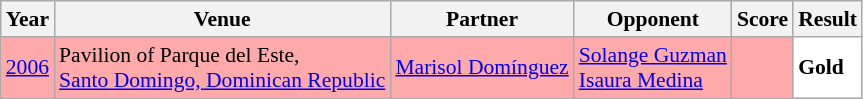<table class="sortable wikitable" style="font-size: 90%;">
<tr>
<th>Year</th>
<th>Venue</th>
<th>Partner</th>
<th>Opponent</th>
<th>Score</th>
<th>Result</th>
</tr>
<tr style="background:#FFAAAA">
<td align="center"><a href='#'>2006</a></td>
<td align="left">Pavilion of Parque del Este,<br><a href='#'>Santo Domingo, Dominican Republic</a></td>
<td align="left"> <a href='#'>Marisol Domínguez</a></td>
<td align="left"> <a href='#'>Solange Guzman</a> <br>  <a href='#'>Isaura Medina</a></td>
<td align="left"></td>
<td style="text-align:left; background:white"> <strong>Gold</strong></td>
</tr>
</table>
